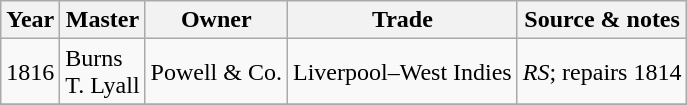<table class="sortable wikitable">
<tr>
<th>Year</th>
<th>Master</th>
<th>Owner</th>
<th>Trade</th>
<th>Source & notes</th>
</tr>
<tr>
<td>1816</td>
<td>Burns<br>T. Lyall</td>
<td>Powell & Co.</td>
<td>Liverpool–West Indies</td>
<td><em>RS</em>; repairs 1814</td>
</tr>
<tr>
</tr>
</table>
